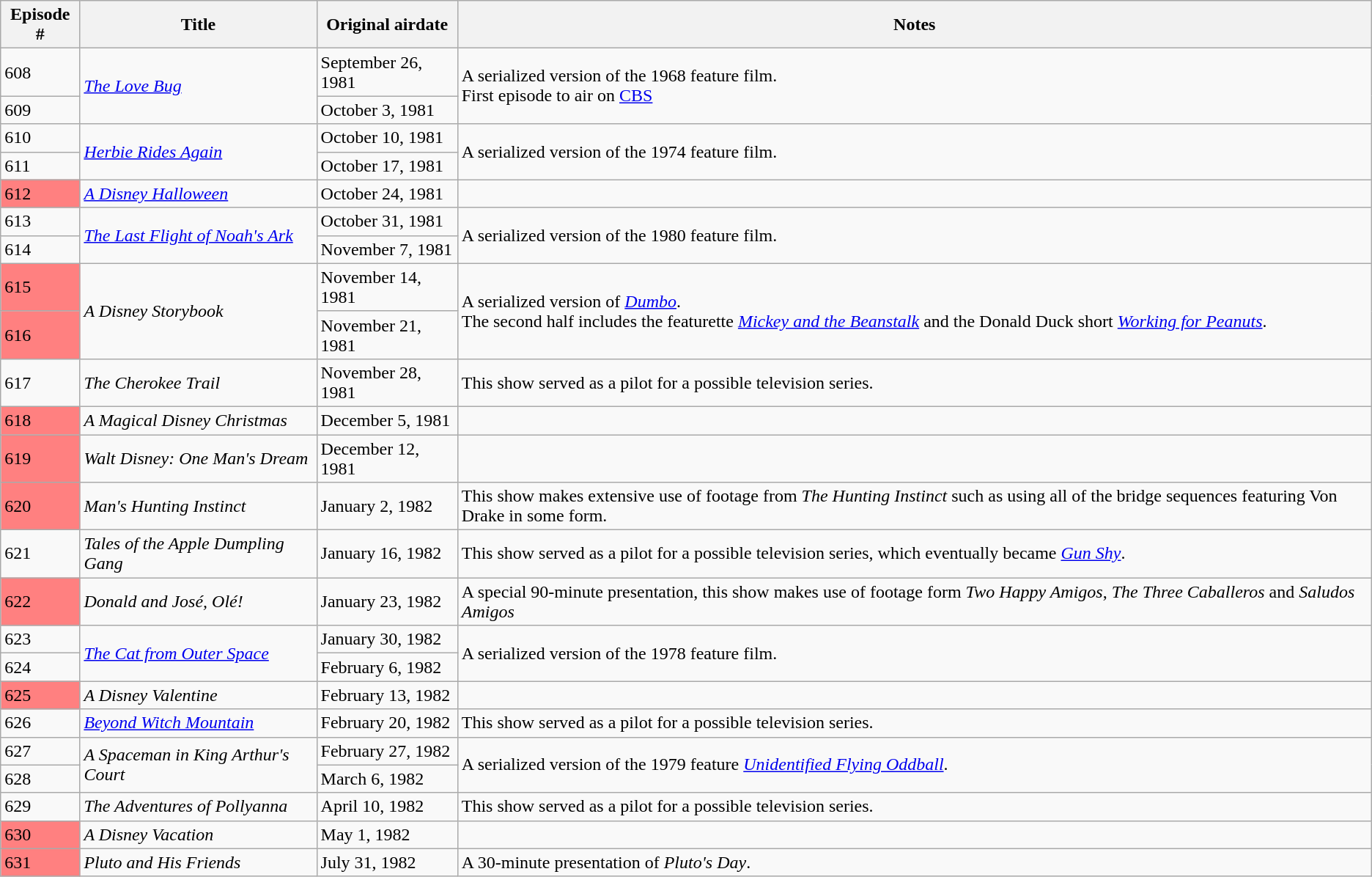<table class="wikitable sortable">
<tr>
<th>Episode #</th>
<th>Title</th>
<th>Original airdate</th>
<th>Notes</th>
</tr>
<tr>
<td>608</td>
<td rowspan="2"><em><a href='#'>The Love Bug</a></em></td>
<td>September 26, 1981</td>
<td rowspan="2">A serialized version of the 1968 feature film.<br>First episode to air on <a href='#'>CBS</a></td>
</tr>
<tr>
<td>609</td>
<td>October 3, 1981</td>
</tr>
<tr>
<td>610</td>
<td rowspan="2"><em><a href='#'>Herbie Rides Again</a></em></td>
<td>October 10, 1981</td>
<td rowspan="2">A serialized version of the 1974 feature film.</td>
</tr>
<tr>
<td>611</td>
<td>October 17, 1981</td>
</tr>
<tr>
<td style="background:#ff8080;">612</td>
<td><em><a href='#'>A Disney Halloween</a></em></td>
<td>October 24, 1981</td>
<td></td>
</tr>
<tr>
<td>613</td>
<td rowspan="2"><em><a href='#'>The Last Flight of Noah's Ark</a></em></td>
<td>October 31, 1981</td>
<td rowspan="2">A serialized version of the 1980 feature film.</td>
</tr>
<tr>
<td>614</td>
<td>November 7, 1981</td>
</tr>
<tr>
<td style="background:#ff8080;">615</td>
<td rowspan="2"><em>A Disney Storybook</em></td>
<td>November 14, 1981</td>
<td rowspan="2">A serialized version of <em><a href='#'>Dumbo</a></em>.<br>The second half includes the featurette <em><a href='#'>Mickey and the Beanstalk</a></em> and the Donald Duck short <em><a href='#'>Working for Peanuts</a></em>.</td>
</tr>
<tr>
<td style="background:#ff8080;">616</td>
<td>November 21, 1981</td>
</tr>
<tr>
<td>617</td>
<td><em>The Cherokee Trail</em></td>
<td>November 28, 1981</td>
<td>This show served as a pilot for a possible television series.</td>
</tr>
<tr>
<td style="background:#ff8080;">618</td>
<td><em>A Magical Disney Christmas</em></td>
<td>December 5, 1981</td>
<td></td>
</tr>
<tr>
<td style="background:#ff8080;">619</td>
<td><em>Walt Disney: One Man's Dream</em></td>
<td>December 12, 1981</td>
<td></td>
</tr>
<tr>
<td style="background:#ff8080;">620</td>
<td><em>Man's Hunting Instinct</em></td>
<td>January 2, 1982</td>
<td>This show makes extensive use of footage from <em>The Hunting Instinct</em> such as using all of the bridge sequences featuring Von Drake in some form.</td>
</tr>
<tr>
<td>621</td>
<td><em>Tales of the Apple Dumpling Gang</em></td>
<td>January 16, 1982</td>
<td>This show served as a pilot for a possible television series, which eventually became <em><a href='#'>Gun Shy</a></em>.</td>
</tr>
<tr>
<td style="background:#ff8080;">622</td>
<td><em>Donald and José, Olé!</em></td>
<td>January 23, 1982</td>
<td>A special 90-minute presentation, this show makes use of footage form <em>Two Happy Amigos</em>, <em>The Three Caballeros</em> and <em>Saludos Amigos</em></td>
</tr>
<tr>
<td>623</td>
<td rowspan="2"><em><a href='#'>The Cat from Outer Space</a></em></td>
<td>January 30, 1982</td>
<td rowspan="2">A serialized version of the 1978 feature film.</td>
</tr>
<tr>
<td>624</td>
<td>February 6, 1982</td>
</tr>
<tr>
<td style="background:#ff8080;">625</td>
<td><em>A Disney Valentine</em></td>
<td>February 13, 1982</td>
<td></td>
</tr>
<tr>
<td>626</td>
<td><em><a href='#'>Beyond Witch Mountain</a></em></td>
<td>February 20, 1982</td>
<td>This show served as a pilot for a possible television series.</td>
</tr>
<tr>
<td>627</td>
<td rowspan="2"><em>A Spaceman in King Arthur's Court</em></td>
<td>February 27, 1982</td>
<td rowspan="2">A serialized version of the 1979 feature <em><a href='#'>Unidentified Flying Oddball</a></em>.</td>
</tr>
<tr>
<td>628</td>
<td>March 6, 1982</td>
</tr>
<tr>
<td>629</td>
<td><em>The Adventures of Pollyanna</em></td>
<td>April 10, 1982</td>
<td>This show served as a pilot for a possible television series.</td>
</tr>
<tr>
<td style="background:#ff8080;">630</td>
<td><em>A Disney Vacation</em></td>
<td>May 1, 1982</td>
<td></td>
</tr>
<tr>
<td style="background:#ff8080;">631</td>
<td><em>Pluto and His Friends</em></td>
<td>July 31, 1982</td>
<td>A 30-minute presentation of <em>Pluto's Day</em>.</td>
</tr>
</table>
